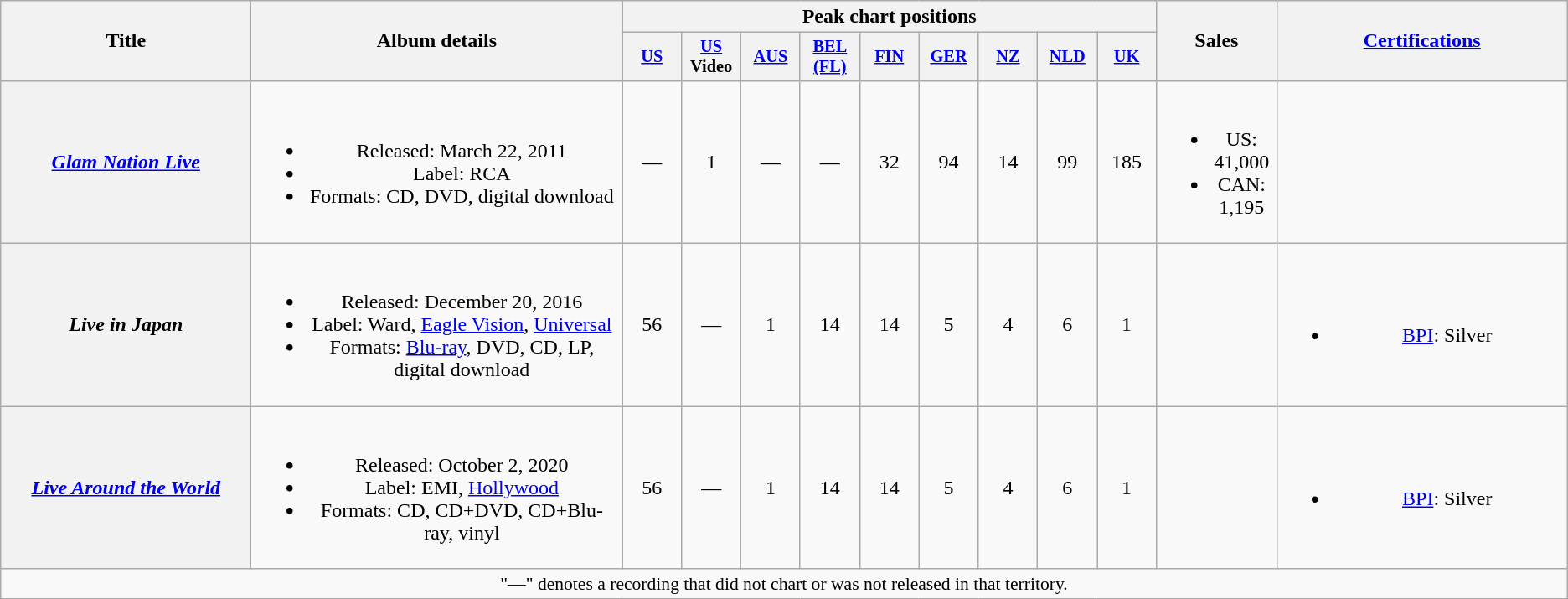<table class="wikitable plainrowheaders" style="text-align:center;">
<tr>
<th scope="col" rowspan="2" style="width:12em;">Title</th>
<th scope="col" rowspan="2" style="width:18em;">Album details</th>
<th scope="col" colspan="9">Peak chart positions</th>
<th scope="col" rowspan="2">Sales</th>
<th scope="col" rowspan="2" style="width:14em;"><a href='#'>Certifications</a></th>
</tr>
<tr>
<th scope="col" style="width:3em;font-size:85%;"><a href='#'>US</a><br></th>
<th scope="col" style="width:3em;font-size:85%;"><a href='#'>US</a><br>Video<br></th>
<th scope="col" style="width:3em;font-size:85%;"><a href='#'>AUS</a><br></th>
<th scope="col" style="width:3em;font-size:85%;"><a href='#'>BEL<br>(FL)</a><br></th>
<th scope="col" style="width:3em;font-size:85%;"><a href='#'>FIN</a><br></th>
<th scope="col" style="width:3em;font-size:85%;"><a href='#'>GER</a><br></th>
<th scope="col" style="width:3em;font-size:85%;"><a href='#'>NZ</a><br></th>
<th scope="col" style="width:3em;font-size:85%;"><a href='#'>NLD</a><br></th>
<th scope="col" style="width:3em;font-size:85%;"><a href='#'>UK</a><br></th>
</tr>
<tr>
<th scope="row"><em><a href='#'>Glam Nation Live</a></em></th>
<td><br><ul><li>Released: March 22, 2011</li><li>Label: RCA</li><li>Formats: CD, DVD, digital download</li></ul></td>
<td>—</td>
<td>1</td>
<td>—</td>
<td>—</td>
<td>32</td>
<td>94</td>
<td>14</td>
<td>99</td>
<td>185</td>
<td><br><ul><li>US: 41,000</li><li>CAN: 1,195</li></ul></td>
<td></td>
</tr>
<tr>
<th scope="row"><em>Live in Japan</em><br></th>
<td><br><ul><li>Released: December 20, 2016</li><li>Label: Ward, <a href='#'>Eagle Vision</a>, <a href='#'>Universal</a></li><li>Formats: <a href='#'>Blu-ray</a>, DVD, CD, LP, digital download</li></ul></td>
<td>56</td>
<td>—</td>
<td>1</td>
<td>14</td>
<td>14</td>
<td>5</td>
<td>4</td>
<td>6</td>
<td>1</td>
<td></td>
<td><br><ul><li><a href='#'>BPI</a>: Silver</li></ul></td>
</tr>
<tr>
<th scope="row"><em><a href='#'>Live Around the World</a></em><br></th>
<td><br><ul><li>Released: October 2, 2020</li><li>Label: EMI, <a href='#'>Hollywood</a></li><li>Formats: CD, CD+DVD, CD+Blu-ray, vinyl</li></ul></td>
<td>56</td>
<td>—</td>
<td>1</td>
<td>14</td>
<td>14</td>
<td>5</td>
<td>4</td>
<td>6</td>
<td>1</td>
<td></td>
<td><br><ul><li><a href='#'>BPI</a>: Silver</li></ul></td>
</tr>
<tr>
<td colspan="14" style="font-size:90%">"—" denotes a recording that did not chart or was not released in that territory.</td>
</tr>
</table>
